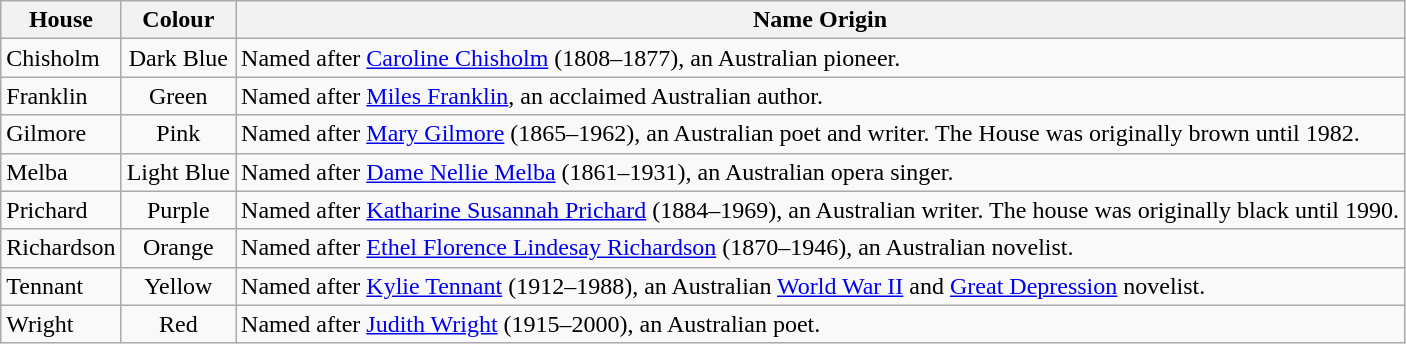<table class="wikitable">
<tr>
<th>House</th>
<th>Colour</th>
<th>Name Origin</th>
</tr>
<tr>
<td>Chisholm</td>
<td align="center">Dark Blue<br></td>
<td>Named after <a href='#'>Caroline Chisholm</a> (1808–1877), an Australian pioneer.</td>
</tr>
<tr>
<td>Franklin</td>
<td align="center">Green<br></td>
<td>Named after <a href='#'>Miles Franklin</a>, an acclaimed Australian author.</td>
</tr>
<tr>
<td>Gilmore</td>
<td align="center">Pink<br></td>
<td>Named after <a href='#'>Mary Gilmore</a> (1865–1962), an Australian poet and writer. The House was originally brown until 1982.</td>
</tr>
<tr>
<td>Melba</td>
<td align="center">Light Blue<br></td>
<td>Named after <a href='#'>Dame Nellie Melba</a> (1861–1931), an Australian opera singer.</td>
</tr>
<tr>
<td>Prichard</td>
<td align="center">Purple<br></td>
<td>Named after <a href='#'>Katharine Susannah Prichard</a> (1884–1969), an Australian writer. The house was originally black until 1990.</td>
</tr>
<tr>
<td>Richardson</td>
<td align="center">Orange<br></td>
<td>Named after <a href='#'>Ethel Florence Lindesay Richardson</a> (1870–1946), an Australian novelist.</td>
</tr>
<tr>
<td>Tennant</td>
<td align="center">Yellow<br></td>
<td>Named after <a href='#'>Kylie Tennant</a> (1912–1988), an Australian <a href='#'>World War II</a> and <a href='#'>Great Depression</a> novelist.</td>
</tr>
<tr>
<td>Wright</td>
<td align="center">Red<br></td>
<td>Named after <a href='#'>Judith Wright</a> (1915–2000), an Australian poet.</td>
</tr>
</table>
